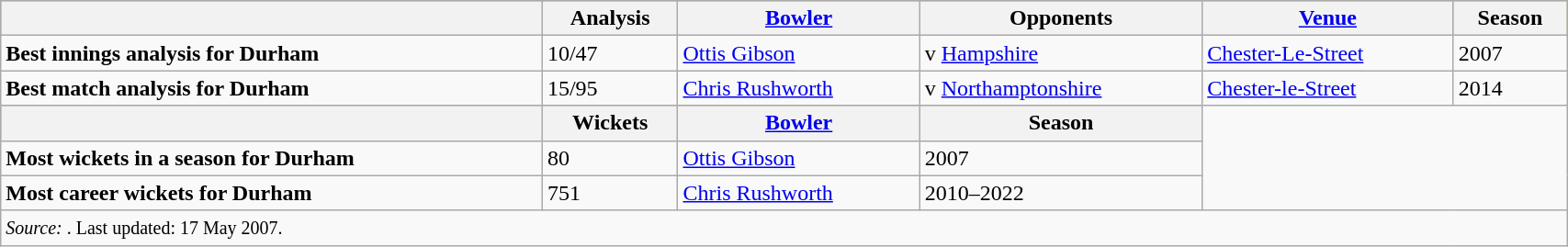<table class="wikitable" width=90%>
<tr bgcolor=#bdb76b>
<th></th>
<th>Analysis</th>
<th><a href='#'>Bowler</a></th>
<th>Opponents</th>
<th><a href='#'>Venue</a></th>
<th>Season</th>
</tr>
<tr>
<td><strong>Best innings analysis for Durham</strong></td>
<td>10/47</td>
<td> <a href='#'>Ottis Gibson</a></td>
<td>v <a href='#'>Hampshire</a></td>
<td><a href='#'>Chester-Le-Street</a></td>
<td>2007</td>
</tr>
<tr>
<td><strong>Best match analysis for Durham</strong></td>
<td>15/95</td>
<td> <a href='#'>Chris Rushworth</a></td>
<td>v <a href='#'>Northamptonshire</a></td>
<td><a href='#'>Chester-le-Street</a></td>
<td>2014</td>
</tr>
<tr bgcolor=#bdb76b>
<th></th>
<th>Wickets</th>
<th><a href='#'>Bowler</a></th>
<th>Season</th>
</tr>
<tr>
<td><strong>Most wickets in a season for Durham</strong></td>
<td>80</td>
<td> <a href='#'>Ottis Gibson</a></td>
<td>2007</td>
</tr>
<tr>
<td><strong>Most career wickets for Durham</strong></td>
<td>751</td>
<td> <a href='#'>Chris Rushworth</a></td>
<td>2010–2022</td>
</tr>
<tr>
<td colspan=6><small><em>Source: </em>. Last updated: 17 May 2007.</small></td>
</tr>
</table>
